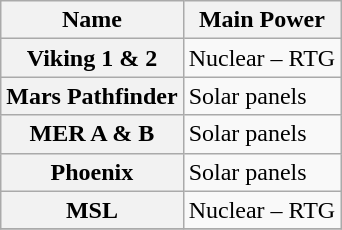<table class="wikitable plainrowheaders" style="float:left; margin-right:20px">
<tr>
<th scope="col">Name</th>
<th scope="col">Main Power</th>
</tr>
<tr>
<th scope="row">Viking 1 & 2</th>
<td>Nuclear – RTG</td>
</tr>
<tr>
<th scope="row">Mars Pathfinder</th>
<td>Solar panels</td>
</tr>
<tr>
<th scope="row">MER A & B</th>
<td>Solar panels</td>
</tr>
<tr>
<th scope="row">Phoenix</th>
<td>Solar panels</td>
</tr>
<tr>
<th scope="row">MSL</th>
<td>Nuclear – RTG</td>
</tr>
<tr>
</tr>
</table>
